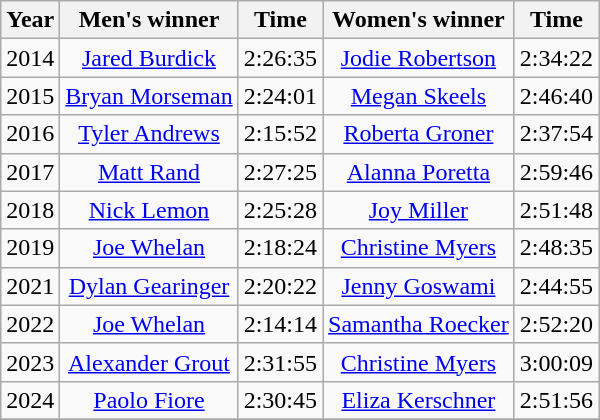<table class="wikitable sortable" style="text-align:center">
<tr>
<th>Year</th>
<th class=unsortable>Men's winner</th>
<th>Time</th>
<th class=unsortable>Women's winner</th>
<th>Time</th>
</tr>
<tr>
<td>2014</td>
<td><a href='#'>Jared Burdick</a></td>
<td>2:26:35</td>
<td><a href='#'>Jodie Robertson</a></td>
<td>2:34:22</td>
</tr>
<tr>
<td>2015</td>
<td><a href='#'>Bryan Morseman</a></td>
<td>2:24:01</td>
<td><a href='#'>Megan Skeels</a></td>
<td>2:46:40</td>
</tr>
<tr>
<td>2016</td>
<td><a href='#'> Tyler Andrews</a></td>
<td>2:15:52</td>
<td><a href='#'>Roberta Groner</a></td>
<td>2:37:54</td>
</tr>
<tr>
<td>2017</td>
<td><a href='#'>Matt Rand</a></td>
<td>2:27:25</td>
<td><a href='#'>Alanna Poretta</a></td>
<td>2:59:46</td>
</tr>
<tr>
<td>2018</td>
<td><a href='#'>Nick Lemon</a></td>
<td>2:25:28</td>
<td><a href='#'> Joy Miller</a></td>
<td>2:51:48</td>
</tr>
<tr>
<td>2019</td>
<td><a href='#'> Joe Whelan</a></td>
<td>2:18:24</td>
<td><a href='#'>Christine Myers</a></td>
<td>2:48:35</td>
</tr>
<tr>
<td>2021</td>
<td><a href='#'>Dylan Gearinger</a></td>
<td>2:20:22</td>
<td><a href='#'>Jenny Goswami</a></td>
<td>2:44:55</td>
</tr>
<tr>
<td>2022</td>
<td><a href='#'> Joe Whelan</a></td>
<td>2:14:14</td>
<td><a href='#'>Samantha Roecker</a></td>
<td>2:52:20</td>
</tr>
<tr>
<td>2023</td>
<td><a href='#'>Alexander Grout</a></td>
<td>2:31:55</td>
<td><a href='#'>Christine Myers</a></td>
<td>3:00:09</td>
</tr>
<tr>
<td>2024</td>
<td><a href='#'>Paolo Fiore</a></td>
<td>2:30:45</td>
<td><a href='#'>Eliza Kerschner</a></td>
<td>2:51:56</td>
</tr>
<tr>
</tr>
</table>
